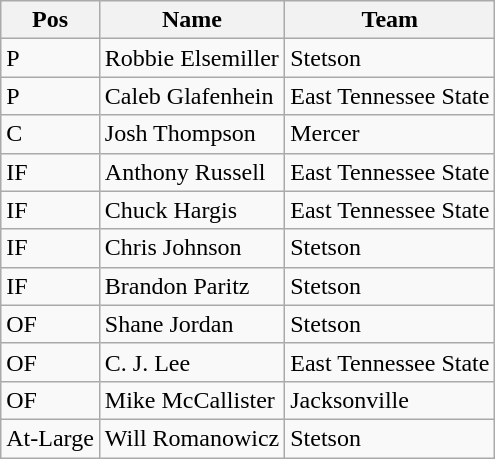<table class=wikitable>
<tr>
<th>Pos</th>
<th>Name</th>
<th>Team</th>
</tr>
<tr>
<td>P</td>
<td>Robbie Elsemiller</td>
<td>Stetson</td>
</tr>
<tr>
<td>P</td>
<td>Caleb Glafenhein</td>
<td>East Tennessee State</td>
</tr>
<tr>
<td>C</td>
<td>Josh Thompson</td>
<td>Mercer</td>
</tr>
<tr>
<td>IF</td>
<td>Anthony Russell</td>
<td>East Tennessee State</td>
</tr>
<tr>
<td>IF</td>
<td>Chuck Hargis</td>
<td>East Tennessee State</td>
</tr>
<tr>
<td>IF</td>
<td>Chris Johnson</td>
<td>Stetson</td>
</tr>
<tr>
<td>IF</td>
<td>Brandon Paritz</td>
<td>Stetson</td>
</tr>
<tr>
<td>OF</td>
<td>Shane Jordan</td>
<td>Stetson</td>
</tr>
<tr>
<td>OF</td>
<td>C. J. Lee</td>
<td>East Tennessee State</td>
</tr>
<tr>
<td>OF</td>
<td>Mike McCallister</td>
<td>Jacksonville</td>
</tr>
<tr>
<td>At-Large</td>
<td>Will Romanowicz</td>
<td>Stetson</td>
</tr>
</table>
